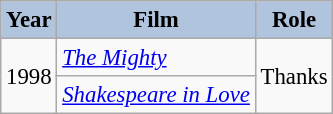<table class="wikitable" style="font-size:95%;">
<tr>
<th style="background:#B0C4DE;">Year</th>
<th style="background:#B0C4DE;">Film</th>
<th style="background:#B0C4DE;">Role</th>
</tr>
<tr>
<td rowspan=2>1998</td>
<td><em><a href='#'>The Mighty</a></em></td>
<td rowspan=2>Thanks</td>
</tr>
<tr>
<td><em><a href='#'>Shakespeare in Love</a></em></td>
</tr>
</table>
